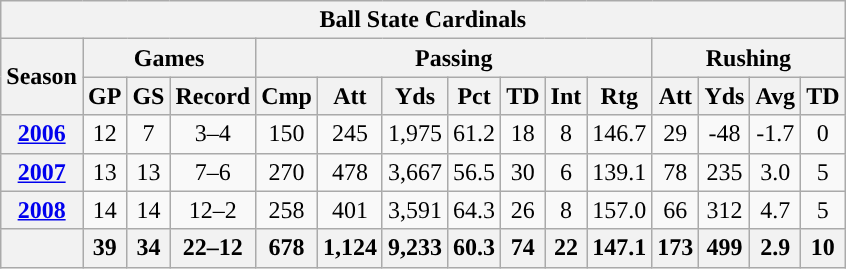<table class="wikitable" style="text-align:center;">
<tr>
<th colspan="15">Ball State Cardinals</th>
</tr>
<tr>
<th rowspan="2">Season</th>
<th colspan="3">Games</th>
<th colspan="7">Passing</th>
<th colspan="4">Rushing</th>
</tr>
<tr>
<th>GP</th>
<th>GS</th>
<th>Record</th>
<th>Cmp</th>
<th>Att</th>
<th>Yds</th>
<th>Pct</th>
<th>TD</th>
<th>Int</th>
<th>Rtg</th>
<th>Att</th>
<th>Yds</th>
<th>Avg</th>
<th>TD</th>
</tr>
<tr>
<th><a href='#'>2006</a></th>
<td>12</td>
<td>7</td>
<td>3–4</td>
<td>150</td>
<td>245</td>
<td>1,975</td>
<td>61.2</td>
<td>18</td>
<td>8</td>
<td>146.7</td>
<td>29</td>
<td>-48</td>
<td>-1.7</td>
<td>0</td>
</tr>
<tr>
<th><a href='#'>2007</a></th>
<td>13</td>
<td>13</td>
<td>7–6</td>
<td>270</td>
<td>478</td>
<td>3,667</td>
<td>56.5</td>
<td>30</td>
<td>6</td>
<td>139.1</td>
<td>78</td>
<td>235</td>
<td>3.0</td>
<td>5</td>
</tr>
<tr>
<th><a href='#'>2008</a></th>
<td>14</td>
<td>14</td>
<td>12–2</td>
<td>258</td>
<td>401</td>
<td>3,591</td>
<td>64.3</td>
<td>26</td>
<td>8</td>
<td>157.0</td>
<td>66</td>
<td>312</td>
<td>4.7</td>
<td>5</td>
</tr>
<tr>
<th></th>
<th>39</th>
<th>34</th>
<th>22–12</th>
<th>678</th>
<th>1,124</th>
<th>9,233</th>
<th>60.3</th>
<th>74</th>
<th>22</th>
<th>147.1</th>
<th>173</th>
<th>499</th>
<th>2.9</th>
<th>10</th>
</tr>
</table>
